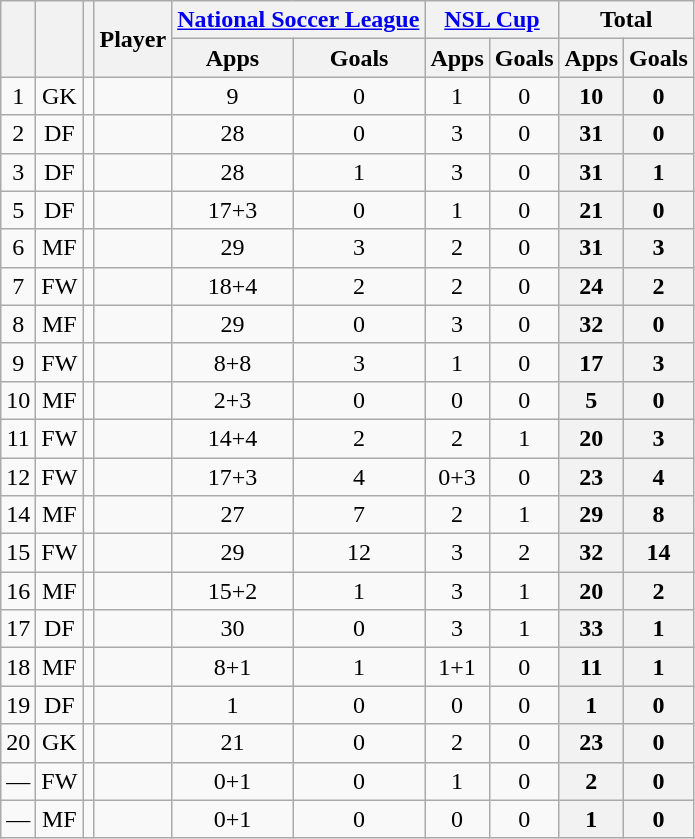<table class="wikitable sortable" style="text-align:center">
<tr>
<th rowspan="2"></th>
<th rowspan="2"></th>
<th rowspan="2"></th>
<th rowspan="2">Player</th>
<th colspan="2"><a href='#'>National Soccer League</a></th>
<th colspan="2"><a href='#'>NSL Cup</a></th>
<th colspan="2">Total</th>
</tr>
<tr>
<th>Apps</th>
<th>Goals</th>
<th>Apps</th>
<th>Goals</th>
<th>Apps</th>
<th>Goals</th>
</tr>
<tr>
<td>1</td>
<td>GK</td>
<td></td>
<td align="left"><br></td>
<td>9</td>
<td>0<br></td>
<td>1</td>
<td>0<br></td>
<th>10</th>
<th>0</th>
</tr>
<tr>
<td>2</td>
<td>DF</td>
<td></td>
<td align="left"><br></td>
<td>28</td>
<td>0<br></td>
<td>3</td>
<td>0<br></td>
<th>31</th>
<th>0</th>
</tr>
<tr>
<td>3</td>
<td>DF</td>
<td></td>
<td align="left"><br></td>
<td>28</td>
<td>1<br></td>
<td>3</td>
<td>0<br></td>
<th>31</th>
<th>1</th>
</tr>
<tr>
<td>5</td>
<td>DF</td>
<td></td>
<td align="left"><br></td>
<td>17+3</td>
<td>0<br></td>
<td>1</td>
<td>0<br></td>
<th>21</th>
<th>0</th>
</tr>
<tr>
<td>6</td>
<td>MF</td>
<td></td>
<td align="left"><br></td>
<td>29</td>
<td>3<br></td>
<td>2</td>
<td>0<br></td>
<th>31</th>
<th>3</th>
</tr>
<tr>
<td>7</td>
<td>FW</td>
<td></td>
<td align="left"><br></td>
<td>18+4</td>
<td>2<br></td>
<td>2</td>
<td>0<br></td>
<th>24</th>
<th>2</th>
</tr>
<tr>
<td>8</td>
<td>MF</td>
<td></td>
<td align="left"><br></td>
<td>29</td>
<td>0<br></td>
<td>3</td>
<td>0<br></td>
<th>32</th>
<th>0</th>
</tr>
<tr>
<td>9</td>
<td>FW</td>
<td></td>
<td align="left"><br></td>
<td>8+8</td>
<td>3<br></td>
<td>1</td>
<td>0<br></td>
<th>17</th>
<th>3</th>
</tr>
<tr>
<td>10</td>
<td>MF</td>
<td></td>
<td align="left"><br></td>
<td>2+3</td>
<td>0<br></td>
<td>0</td>
<td>0<br></td>
<th>5</th>
<th>0</th>
</tr>
<tr>
<td>11</td>
<td>FW</td>
<td></td>
<td align="left"><br></td>
<td>14+4</td>
<td>2<br></td>
<td>2</td>
<td>1<br></td>
<th>20</th>
<th>3</th>
</tr>
<tr>
<td>12</td>
<td>FW</td>
<td></td>
<td align="left"><br></td>
<td>17+3</td>
<td>4<br></td>
<td>0+3</td>
<td>0<br></td>
<th>23</th>
<th>4</th>
</tr>
<tr>
<td>14</td>
<td>MF</td>
<td></td>
<td align="left"><br></td>
<td>27</td>
<td>7<br></td>
<td>2</td>
<td>1<br></td>
<th>29</th>
<th>8</th>
</tr>
<tr>
<td>15</td>
<td>FW</td>
<td></td>
<td align="left"><br></td>
<td>29</td>
<td>12<br></td>
<td>3</td>
<td>2<br></td>
<th>32</th>
<th>14</th>
</tr>
<tr>
<td>16</td>
<td>MF</td>
<td></td>
<td align="left"><br></td>
<td>15+2</td>
<td>1<br></td>
<td>3</td>
<td>1<br></td>
<th>20</th>
<th>2</th>
</tr>
<tr>
<td>17</td>
<td>DF</td>
<td></td>
<td align="left"><br></td>
<td>30</td>
<td>0<br></td>
<td>3</td>
<td>1<br></td>
<th>33</th>
<th>1</th>
</tr>
<tr>
<td>18</td>
<td>MF</td>
<td></td>
<td align="left"><br></td>
<td>8+1</td>
<td>1<br></td>
<td>1+1</td>
<td>0<br></td>
<th>11</th>
<th>1</th>
</tr>
<tr>
<td>19</td>
<td>DF</td>
<td></td>
<td align="left"><br></td>
<td>1</td>
<td>0<br></td>
<td>0</td>
<td>0<br></td>
<th>1</th>
<th>0</th>
</tr>
<tr>
<td>20</td>
<td>GK</td>
<td></td>
<td align="left"><br></td>
<td>21</td>
<td>0<br></td>
<td>2</td>
<td>0<br></td>
<th>23</th>
<th>0</th>
</tr>
<tr>
<td>—</td>
<td>FW</td>
<td></td>
<td align="left"><br></td>
<td>0+1</td>
<td>0<br></td>
<td>1</td>
<td>0<br></td>
<th>2</th>
<th>0</th>
</tr>
<tr>
<td>—</td>
<td>MF</td>
<td></td>
<td align="left"><br></td>
<td>0+1</td>
<td>0<br></td>
<td>0</td>
<td>0<br></td>
<th>1</th>
<th>0</th>
</tr>
</table>
